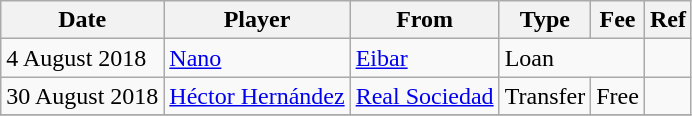<table class="wikitable">
<tr>
<th>Date</th>
<th>Player</th>
<th>From</th>
<th>Type</th>
<th>Fee</th>
<th>Ref</th>
</tr>
<tr>
<td>4 August 2018</td>
<td> <a href='#'>Nano</a></td>
<td> <a href='#'>Eibar</a></td>
<td colspan=2>Loan</td>
<td></td>
</tr>
<tr>
<td>30 August 2018</td>
<td> <a href='#'>Héctor Hernández</a></td>
<td> <a href='#'>Real Sociedad</a></td>
<td>Transfer</td>
<td>Free</td>
<td></td>
</tr>
<tr>
</tr>
</table>
